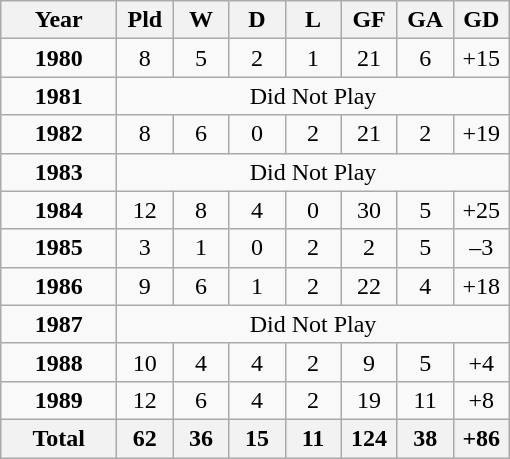<table class="wikitable" style="text-align: center;">
<tr>
<th width=70>Year</th>
<th width=30>Pld</th>
<th width=30>W</th>
<th width=30>D</th>
<th width=30>L</th>
<th width=30>GF</th>
<th width=30>GA</th>
<th width=30>GD</th>
</tr>
<tr>
<td><strong>1980</strong></td>
<td>8</td>
<td>5</td>
<td>2</td>
<td>1</td>
<td>21</td>
<td>6</td>
<td>+15</td>
</tr>
<tr>
<td><strong>1981</strong></td>
<td colspan=7>Did Not Play</td>
</tr>
<tr>
<td><strong>1982</strong></td>
<td>8</td>
<td>6</td>
<td>0</td>
<td>2</td>
<td>21</td>
<td>2</td>
<td>+19</td>
</tr>
<tr>
<td><strong>1983</strong></td>
<td colspan=7>Did Not Play</td>
</tr>
<tr>
<td><strong>1984</strong></td>
<td>12</td>
<td>8</td>
<td>4</td>
<td>0</td>
<td>30</td>
<td>5</td>
<td>+25</td>
</tr>
<tr>
<td><strong>1985</strong></td>
<td>3</td>
<td>1</td>
<td>0</td>
<td>2</td>
<td>2</td>
<td>5</td>
<td>–3</td>
</tr>
<tr>
<td><strong>1986</strong></td>
<td>9</td>
<td>6</td>
<td>1</td>
<td>2</td>
<td>22</td>
<td>4</td>
<td>+18</td>
</tr>
<tr>
<td><strong>1987</strong></td>
<td colspan=7>Did Not Play</td>
</tr>
<tr>
<td><strong>1988</strong></td>
<td>10</td>
<td>4</td>
<td>4</td>
<td>2</td>
<td>9</td>
<td>5</td>
<td>+4</td>
</tr>
<tr>
<td><strong>1989</strong></td>
<td>12</td>
<td>6</td>
<td>4</td>
<td>2</td>
<td>19</td>
<td>11</td>
<td>+8</td>
</tr>
<tr>
<th>Total</th>
<th>62</th>
<th>36</th>
<th>15</th>
<th>11</th>
<th>124</th>
<th>38</th>
<th>+86</th>
</tr>
</table>
